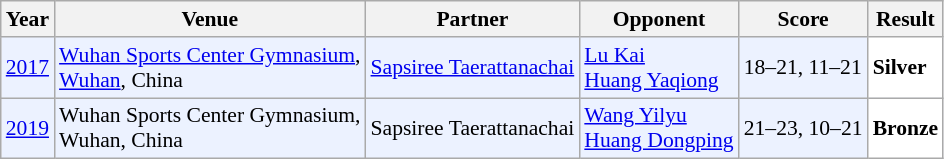<table class="sortable wikitable" style="font-size: 90%">
<tr>
<th>Year</th>
<th>Venue</th>
<th>Partner</th>
<th>Opponent</th>
<th>Score</th>
<th>Result</th>
</tr>
<tr style="background:#ECF2FF">
<td align="center"><a href='#'>2017</a></td>
<td align="left"><a href='#'>Wuhan Sports Center Gymnasium</a>,<br><a href='#'>Wuhan</a>, China</td>
<td align="left"> <a href='#'>Sapsiree Taerattanachai</a></td>
<td align="left"> <a href='#'>Lu Kai</a><br> <a href='#'>Huang Yaqiong</a></td>
<td align="left">18–21, 11–21</td>
<td style="text-align:left; background:white"> <strong>Silver</strong></td>
</tr>
<tr style="background:#ECF2FF">
<td align="center"><a href='#'>2019</a></td>
<td align="left">Wuhan Sports Center Gymnasium,<br>Wuhan, China</td>
<td align="left"> Sapsiree Taerattanachai</td>
<td align="left"> <a href='#'>Wang Yilyu</a><br> <a href='#'>Huang Dongping</a></td>
<td align="left">21–23, 10–21</td>
<td style="text-align:left; background:white"> <strong>Bronze</strong></td>
</tr>
</table>
